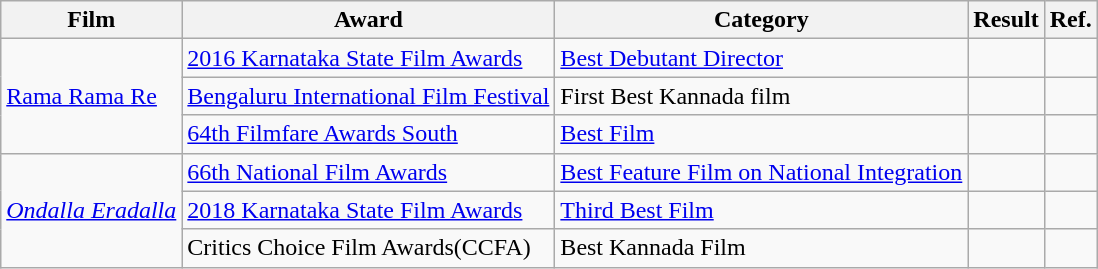<table class="wikitable">
<tr>
<th>Film</th>
<th>Award</th>
<th>Category</th>
<th>Result</th>
<th>Ref.</th>
</tr>
<tr>
<td rowspan=3><a href='#'>Rama Rama Re</a></td>
<td><a href='#'>2016 Karnataka State Film Awards</a></td>
<td><a href='#'>Best Debutant Director</a></td>
<td></td>
<td></td>
</tr>
<tr>
<td><a href='#'>Bengaluru International Film Festival</a></td>
<td>First Best Kannada film</td>
<td></td>
<td></td>
</tr>
<tr>
<td><a href='#'>64th Filmfare Awards South</a></td>
<td><a href='#'>Best Film</a></td>
<td></td>
<td></td>
</tr>
<tr>
<td rowspan=3><em><a href='#'>Ondalla Eradalla</a></em></td>
<td><a href='#'>66th National Film Awards</a></td>
<td><a href='#'>Best Feature Film on National Integration</a></td>
<td></td>
<td></td>
</tr>
<tr>
<td><a href='#'>2018 Karnataka State Film Awards</a></td>
<td><a href='#'>Third Best Film</a></td>
<td></td>
<td></td>
</tr>
<tr>
<td>Critics Choice Film Awards(CCFA)</td>
<td>Best Kannada Film</td>
<td></td>
<td></td>
</tr>
</table>
